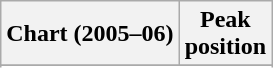<table class="wikitable sortable plainrowheaders" style="text-align:center">
<tr>
<th scope="col">Chart (2005–06)</th>
<th scope="col">Peak<br> position</th>
</tr>
<tr>
</tr>
<tr>
</tr>
<tr>
</tr>
<tr>
</tr>
<tr>
</tr>
</table>
